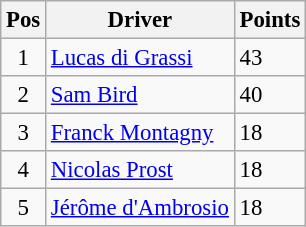<table class="wikitable" style="font-size: 95%;">
<tr>
<th>Pos</th>
<th>Driver</th>
<th>Points</th>
</tr>
<tr>
<td align="center">1</td>
<td> <a href='#'>Lucas di Grassi</a></td>
<td align="left">43</td>
</tr>
<tr>
<td align="center">2</td>
<td> <a href='#'>Sam Bird</a></td>
<td align="left">40</td>
</tr>
<tr>
<td align="center">3</td>
<td> <a href='#'>Franck Montagny</a></td>
<td align="left">18</td>
</tr>
<tr>
<td align="center">4</td>
<td> <a href='#'>Nicolas Prost</a></td>
<td align="left">18</td>
</tr>
<tr>
<td align="center">5</td>
<td> <a href='#'>Jérôme d'Ambrosio</a></td>
<td align="left">18</td>
</tr>
</table>
